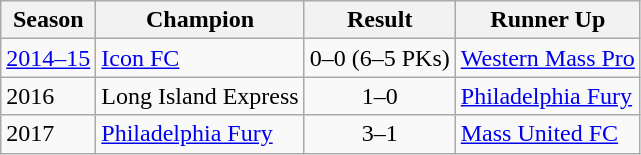<table class="wikitable">
<tr>
<th>Season</th>
<th>Champion</th>
<th>Result</th>
<th>Runner Up</th>
</tr>
<tr>
<td><a href='#'>2014–15</a></td>
<td><a href='#'>Icon FC</a></td>
<td align="center">0–0 (6–5 PKs)</td>
<td><a href='#'>Western Mass Pro</a></td>
</tr>
<tr>
<td>2016</td>
<td>Long Island Express</td>
<td align="center">1–0</td>
<td><a href='#'>Philadelphia Fury</a></td>
</tr>
<tr>
<td>2017</td>
<td><a href='#'>Philadelphia Fury</a></td>
<td align="center">3–1</td>
<td><a href='#'>Mass United FC</a></td>
</tr>
</table>
